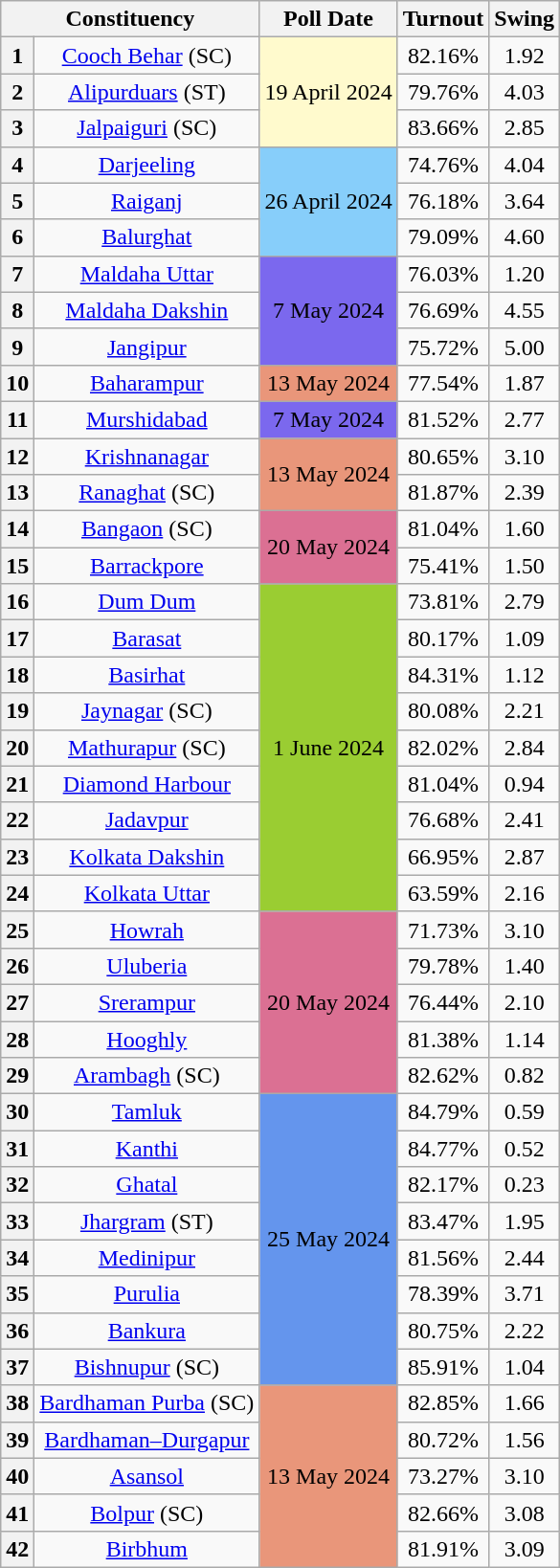<table class="wikitable sortable" style="text-align:center;">
<tr>
<th colspan="2">Constituency</th>
<th>Poll Date</th>
<th>Turnout</th>
<th>Swing</th>
</tr>
<tr>
<th>1</th>
<td><a href='#'>Cooch Behar</a> (SC)</td>
<td rowspan="3" bgcolor=#FFFACD>19 April 2024</td>
<td>82.16%</td>
<td> 1.92</td>
</tr>
<tr>
<th>2</th>
<td><a href='#'>Alipurduars</a> (ST)</td>
<td>79.76%</td>
<td> 4.03</td>
</tr>
<tr>
<th>3</th>
<td><a href='#'>Jalpaiguri</a> (SC)</td>
<td>83.66%</td>
<td> 2.85</td>
</tr>
<tr>
<th>4</th>
<td><a href='#'>Darjeeling</a></td>
<td rowspan="3" bgcolor=#87CEFA>26 April 2024</td>
<td>74.76%</td>
<td> 4.04</td>
</tr>
<tr>
<th>5</th>
<td><a href='#'>Raiganj</a></td>
<td>76.18%</td>
<td> 3.64</td>
</tr>
<tr>
<th>6</th>
<td><a href='#'>Balurghat</a></td>
<td>79.09%</td>
<td> 4.60</td>
</tr>
<tr>
<th>7</th>
<td><a href='#'>Maldaha Uttar</a></td>
<td rowspan="3" bgcolor=#7B68EE>7 May 2024</td>
<td>76.03%</td>
<td> 1.20</td>
</tr>
<tr>
<th>8</th>
<td><a href='#'>Maldaha Dakshin</a></td>
<td>76.69%</td>
<td> 4.55</td>
</tr>
<tr>
<th>9</th>
<td><a href='#'>Jangipur</a></td>
<td>75.72%</td>
<td> 5.00</td>
</tr>
<tr>
<th>10</th>
<td><a href='#'>Baharampur</a></td>
<td bgcolor=#E9967A>13 May 2024</td>
<td>77.54%</td>
<td> 1.87</td>
</tr>
<tr>
<th>11</th>
<td><a href='#'>Murshidabad</a></td>
<td bgcolor=#7B68EE>7 May 2024</td>
<td>81.52%</td>
<td> 2.77</td>
</tr>
<tr>
<th>12</th>
<td><a href='#'>Krishnanagar</a></td>
<td rowspan="2" bgcolor=#E9967A>13 May 2024</td>
<td>80.65%</td>
<td> 3.10</td>
</tr>
<tr>
<th>13</th>
<td><a href='#'>Ranaghat</a> (SC)</td>
<td>81.87%</td>
<td> 2.39</td>
</tr>
<tr>
<th>14</th>
<td><a href='#'>Bangaon</a> (SC)</td>
<td rowspan="2" bgcolor=#DB7093>20 May 2024</td>
<td>81.04%</td>
<td> 1.60</td>
</tr>
<tr>
<th>15</th>
<td><a href='#'>Barrackpore</a></td>
<td>75.41%</td>
<td> 1.50</td>
</tr>
<tr>
<th>16</th>
<td><a href='#'>Dum Dum</a></td>
<td rowspan="9" bgcolor=#9ACD32>1 June 2024</td>
<td>73.81%</td>
<td> 2.79</td>
</tr>
<tr>
<th>17</th>
<td><a href='#'>Barasat</a></td>
<td>80.17%</td>
<td> 1.09</td>
</tr>
<tr>
<th>18</th>
<td><a href='#'>Basirhat</a></td>
<td>84.31%</td>
<td> 1.12</td>
</tr>
<tr>
<th>19</th>
<td><a href='#'>Jaynagar</a> (SC)</td>
<td>80.08%</td>
<td> 2.21</td>
</tr>
<tr>
<th>20</th>
<td><a href='#'>Mathurapur</a> (SC)</td>
<td>82.02%</td>
<td> 2.84</td>
</tr>
<tr>
<th>21</th>
<td><a href='#'>Diamond Harbour</a></td>
<td>81.04%</td>
<td> 0.94</td>
</tr>
<tr>
<th>22</th>
<td><a href='#'>Jadavpur</a></td>
<td>76.68%</td>
<td> 2.41</td>
</tr>
<tr>
<th>23</th>
<td><a href='#'>Kolkata Dakshin</a></td>
<td>66.95%</td>
<td> 2.87</td>
</tr>
<tr>
<th>24</th>
<td><a href='#'>Kolkata Uttar</a></td>
<td>63.59%</td>
<td> 2.16</td>
</tr>
<tr>
<th>25</th>
<td><a href='#'>Howrah</a></td>
<td rowspan="5" bgcolor=#DB7093>20 May 2024</td>
<td>71.73%</td>
<td> 3.10</td>
</tr>
<tr>
<th>26</th>
<td><a href='#'>Uluberia</a></td>
<td>79.78%</td>
<td> 1.40</td>
</tr>
<tr>
<th>27</th>
<td><a href='#'>Srerampur</a></td>
<td>76.44%</td>
<td> 2.10</td>
</tr>
<tr>
<th>28</th>
<td><a href='#'>Hooghly</a></td>
<td>81.38%</td>
<td> 1.14</td>
</tr>
<tr>
<th>29</th>
<td><a href='#'>Arambagh</a> (SC)</td>
<td>82.62%</td>
<td> 0.82</td>
</tr>
<tr>
<th>30</th>
<td><a href='#'>Tamluk</a></td>
<td rowspan="8" bgcolor=#6495ED>25 May 2024</td>
<td>84.79%</td>
<td> 0.59</td>
</tr>
<tr>
<th>31</th>
<td><a href='#'>Kanthi</a></td>
<td>84.77%</td>
<td> 0.52</td>
</tr>
<tr>
<th>32</th>
<td><a href='#'>Ghatal</a></td>
<td>82.17%</td>
<td> 0.23</td>
</tr>
<tr>
<th>33</th>
<td><a href='#'>Jhargram</a> (ST)</td>
<td>83.47%</td>
<td> 1.95</td>
</tr>
<tr>
<th>34</th>
<td><a href='#'>Medinipur</a></td>
<td>81.56%</td>
<td> 2.44</td>
</tr>
<tr>
<th>35</th>
<td><a href='#'>Purulia</a></td>
<td>78.39%</td>
<td> 3.71</td>
</tr>
<tr>
<th>36</th>
<td><a href='#'>Bankura</a></td>
<td>80.75%</td>
<td> 2.22</td>
</tr>
<tr>
<th>37</th>
<td><a href='#'>Bishnupur</a> (SC)</td>
<td>85.91%</td>
<td> 1.04</td>
</tr>
<tr>
<th>38</th>
<td><a href='#'>Bardhaman Purba</a> (SC)</td>
<td rowspan="5" bgcolor=#E9967A>13 May 2024</td>
<td>82.85%</td>
<td> 1.66</td>
</tr>
<tr>
<th>39</th>
<td><a href='#'>Bardhaman–Durgapur</a></td>
<td>80.72%</td>
<td> 1.56</td>
</tr>
<tr>
<th>40</th>
<td><a href='#'>Asansol</a></td>
<td>73.27%</td>
<td> 3.10</td>
</tr>
<tr>
<th>41</th>
<td><a href='#'>Bolpur</a> (SC)</td>
<td>82.66%</td>
<td> 3.08</td>
</tr>
<tr>
<th>42</th>
<td><a href='#'>Birbhum</a></td>
<td>81.91%</td>
<td> 3.09</td>
</tr>
</table>
